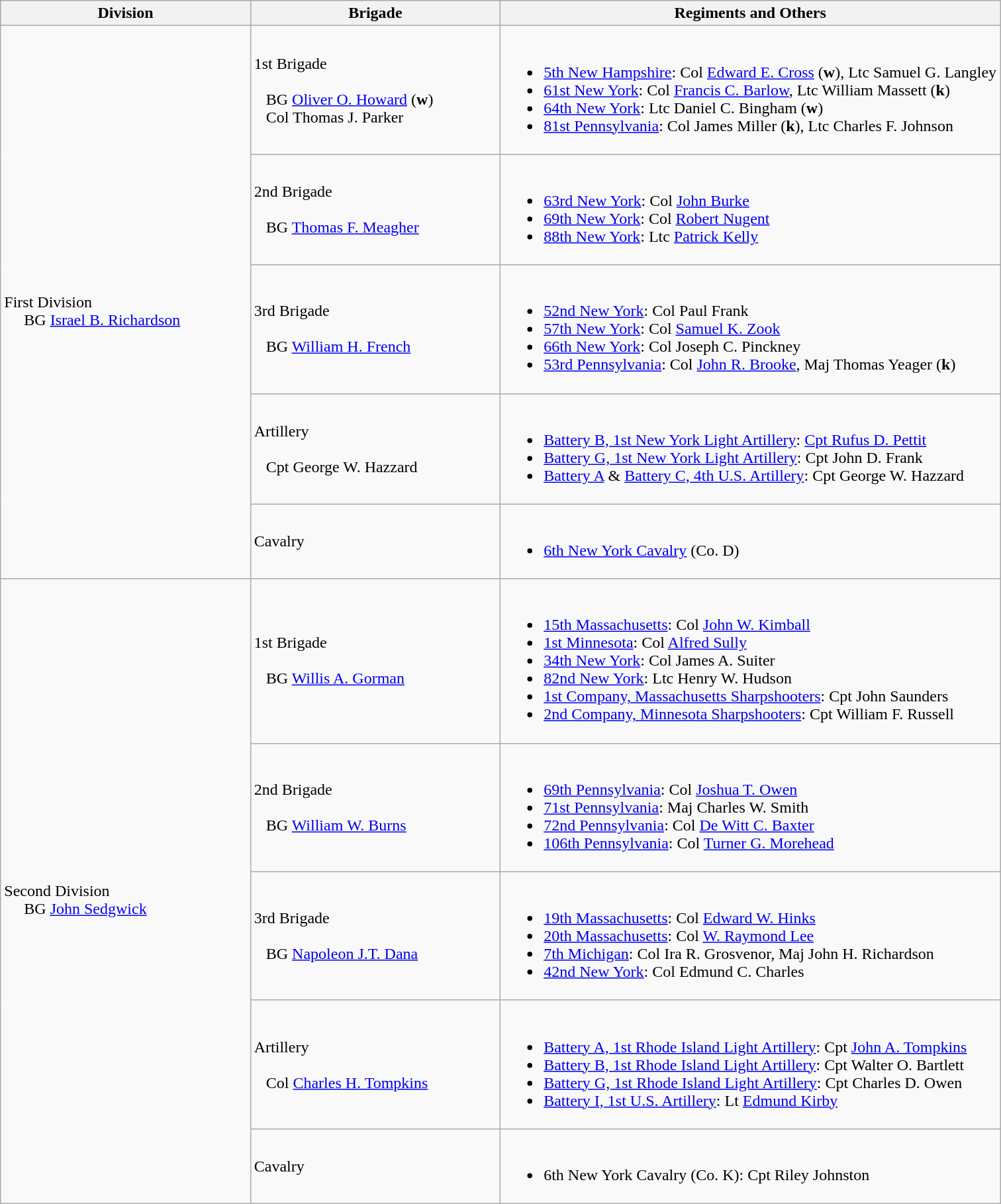<table class="wikitable">
<tr>
<th style="width:25%;">Division</th>
<th style="width:25%;">Brigade</th>
<th>Regiments and Others</th>
</tr>
<tr>
<td rowspan=5><br>First Division
<br>    
BG <a href='#'>Israel B. Richardson</a></td>
<td>1st Brigade<br><br>  
BG <a href='#'>Oliver O. Howard</a> (<strong>w</strong>)
<br>  
Col Thomas J. Parker</td>
<td><br><ul><li><a href='#'>5th New Hampshire</a>: Col <a href='#'>Edward E. Cross</a> (<strong>w</strong>), Ltc Samuel G. Langley</li><li><a href='#'>61st New York</a>: Col <a href='#'>Francis C. Barlow</a>, Ltc William Massett (<strong>k</strong>)</li><li><a href='#'>64th New York</a>: Ltc Daniel C. Bingham (<strong>w</strong>)</li><li><a href='#'>81st Pennsylvania</a>: Col James Miller (<strong>k</strong>), Ltc Charles F. Johnson</li></ul></td>
</tr>
<tr>
<td>2nd Brigade<br><br>  
BG <a href='#'>Thomas F. Meagher</a></td>
<td><br><ul><li><a href='#'>63rd New York</a>: Col <a href='#'>John Burke</a></li><li><a href='#'>69th New York</a>: Col <a href='#'>Robert Nugent</a></li><li><a href='#'>88th New York</a>: Ltc <a href='#'>Patrick Kelly</a></li></ul></td>
</tr>
<tr>
<td>3rd Brigade<br><br>  
BG <a href='#'>William H. French</a></td>
<td><br><ul><li><a href='#'>52nd New York</a>: Col Paul Frank</li><li><a href='#'>57th New York</a>: Col <a href='#'>Samuel K. Zook</a></li><li><a href='#'>66th New York</a>: Col Joseph C. Pinckney</li><li><a href='#'>53rd Pennsylvania</a>: Col <a href='#'>John R. Brooke</a>, Maj Thomas Yeager (<strong>k</strong>)</li></ul></td>
</tr>
<tr>
<td>Artillery<br><br>  
Cpt George W. Hazzard</td>
<td><br><ul><li><a href='#'>Battery B, 1st New York Light Artillery</a>: <a href='#'>Cpt Rufus D. Pettit</a></li><li><a href='#'>Battery G, 1st New York Light Artillery</a>: Cpt John D. Frank</li><li><a href='#'>Battery A</a> & <a href='#'>Battery C, 4th U.S. Artillery</a>: Cpt George W. Hazzard</li></ul></td>
</tr>
<tr>
<td>Cavalry</td>
<td><br><ul><li><a href='#'>6th New York Cavalry</a> (Co. D)</li></ul></td>
</tr>
<tr>
<td rowspan=5><br>Second Division
<br>    
BG <a href='#'>John Sedgwick</a></td>
<td>1st Brigade<br><br>  
BG <a href='#'>Willis A. Gorman</a></td>
<td><br><ul><li><a href='#'>15th Massachusetts</a>: Col <a href='#'>John W. Kimball</a></li><li><a href='#'>1st Minnesota</a>: Col <a href='#'>Alfred Sully</a></li><li><a href='#'>34th New York</a>: Col James A. Suiter</li><li><a href='#'>82nd New York</a>: Ltc Henry W. Hudson</li><li><a href='#'>1st Company, Massachusetts Sharpshooters</a>: Cpt John Saunders</li><li><a href='#'>2nd Company, Minnesota Sharpshooters</a>: Cpt William F. Russell</li></ul></td>
</tr>
<tr>
<td>2nd Brigade<br><br>  
BG <a href='#'>William W. Burns</a></td>
<td><br><ul><li><a href='#'>69th Pennsylvania</a>: Col <a href='#'>Joshua T. Owen</a></li><li><a href='#'>71st Pennsylvania</a>: Maj Charles W. Smith</li><li><a href='#'>72nd Pennsylvania</a>: Col <a href='#'>De Witt C. Baxter</a></li><li><a href='#'>106th Pennsylvania</a>: Col <a href='#'>Turner G. Morehead</a></li></ul></td>
</tr>
<tr>
<td>3rd Brigade<br><br>  
BG <a href='#'>Napoleon J.T. Dana</a></td>
<td><br><ul><li><a href='#'>19th Massachusetts</a>: Col <a href='#'>Edward W. Hinks</a></li><li><a href='#'>20th Massachusetts</a>: Col <a href='#'>W. Raymond Lee</a></li><li><a href='#'>7th Michigan</a>: Col Ira R. Grosvenor, Maj John H. Richardson</li><li><a href='#'>42nd New York</a>: Col Edmund C. Charles</li></ul></td>
</tr>
<tr>
<td>Artillery<br><br>  
Col <a href='#'>Charles H. Tompkins</a></td>
<td><br><ul><li><a href='#'>Battery A, 1st Rhode Island Light Artillery</a>: Cpt <a href='#'>John A. Tompkins</a></li><li><a href='#'>Battery B, 1st Rhode Island Light Artillery</a>: Cpt Walter O. Bartlett</li><li><a href='#'>Battery G, 1st Rhode Island Light Artillery</a>: Cpt Charles D. Owen</li><li><a href='#'>Battery I, 1st U.S. Artillery</a>: Lt <a href='#'>Edmund Kirby</a></li></ul></td>
</tr>
<tr>
<td>Cavalry</td>
<td><br><ul><li>6th New York Cavalry (Co. K): Cpt Riley Johnston</li></ul></td>
</tr>
</table>
